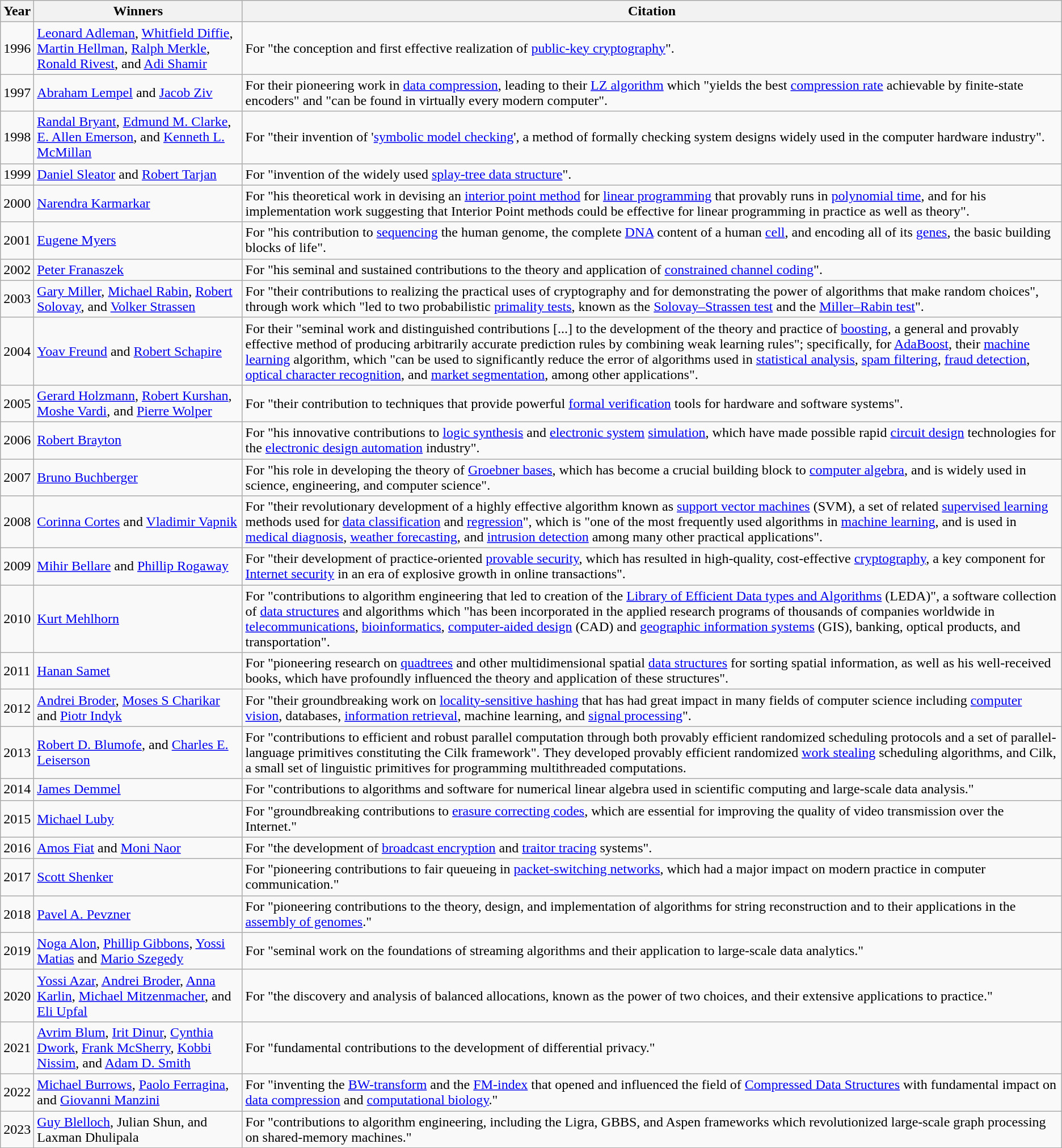<table class="wikitable">
<tr>
<th>Year</th>
<th>Winners</th>
<th>Citation</th>
</tr>
<tr>
<td>1996</td>
<td><a href='#'>Leonard Adleman</a>, <a href='#'>Whitfield Diffie</a>, <a href='#'>Martin Hellman</a>, <a href='#'>Ralph Merkle</a>, <a href='#'>Ronald Rivest</a>, and <a href='#'>Adi Shamir</a></td>
<td>For "the conception and first effective realization of <a href='#'>public-key cryptography</a>".</td>
</tr>
<tr>
<td>1997</td>
<td><a href='#'>Abraham Lempel</a> and <a href='#'>Jacob Ziv</a></td>
<td>For their pioneering work in <a href='#'>data compression</a>, leading to their <a href='#'>LZ algorithm</a> which "yields the best <a href='#'>compression rate</a> achievable by finite-state encoders" and "can be found in virtually every modern computer".</td>
</tr>
<tr>
<td>1998</td>
<td><a href='#'>Randal Bryant</a>, <a href='#'>Edmund M. Clarke</a>, <a href='#'>E. Allen Emerson</a>, and <a href='#'>Kenneth L. McMillan</a></td>
<td>For "their invention of '<a href='#'>symbolic model checking</a>', a method of formally checking system designs widely used in the computer hardware industry".</td>
</tr>
<tr>
<td>1999</td>
<td><a href='#'>Daniel Sleator</a> and <a href='#'>Robert Tarjan</a></td>
<td>For "invention of the widely used <a href='#'>splay-tree data structure</a>".</td>
</tr>
<tr>
<td>2000</td>
<td><a href='#'>Narendra Karmarkar</a></td>
<td>For "his theoretical work in devising an <a href='#'>interior point method</a> for <a href='#'>linear programming</a> that provably runs in <a href='#'>polynomial time</a>, and for his implementation work suggesting that Interior Point methods could be effective for linear programming in practice as well as theory".</td>
</tr>
<tr>
<td>2001</td>
<td><a href='#'>Eugene Myers</a></td>
<td>For "his contribution to <a href='#'>sequencing</a> the human genome, the complete <a href='#'>DNA</a> content of a human <a href='#'>cell</a>, and encoding all of its <a href='#'>genes</a>, the basic building blocks of life".</td>
</tr>
<tr>
<td>2002</td>
<td><a href='#'>Peter Franaszek</a></td>
<td>For "his seminal and sustained contributions to the theory and application of <a href='#'>constrained channel coding</a>".</td>
</tr>
<tr>
<td>2003</td>
<td><a href='#'>Gary Miller</a>, <a href='#'>Michael Rabin</a>, <a href='#'>Robert Solovay</a>, and <a href='#'>Volker Strassen</a></td>
<td>For "their contributions to realizing the practical uses of cryptography and for demonstrating the power of algorithms that make random choices", through work which "led to two probabilistic <a href='#'>primality tests</a>, known as the <a href='#'>Solovay–Strassen test</a> and the <a href='#'>Miller–Rabin test</a>".</td>
</tr>
<tr>
<td>2004</td>
<td><a href='#'>Yoav Freund</a> and <a href='#'>Robert Schapire</a></td>
<td>For their "seminal work and distinguished contributions [...] to the development of the theory and practice of <a href='#'>boosting</a>, a general and provably effective method of producing arbitrarily accurate prediction rules by combining weak learning rules"; specifically, for <a href='#'>AdaBoost</a>, their <a href='#'>machine learning</a> algorithm, which "can be used to significantly reduce the error of algorithms used in <a href='#'>statistical analysis</a>, <a href='#'>spam filtering</a>, <a href='#'>fraud detection</a>, <a href='#'>optical character recognition</a>, and <a href='#'>market segmentation</a>, among other applications".</td>
</tr>
<tr>
<td>2005</td>
<td><a href='#'>Gerard Holzmann</a>, <a href='#'>Robert Kurshan</a>, <a href='#'>Moshe Vardi</a>, and <a href='#'>Pierre Wolper</a></td>
<td>For "their contribution to techniques that provide powerful <a href='#'>formal verification</a> tools for hardware and software systems".</td>
</tr>
<tr>
<td>2006</td>
<td><a href='#'>Robert Brayton</a></td>
<td>For "his innovative contributions to <a href='#'>logic synthesis</a> and <a href='#'>electronic system</a> <a href='#'>simulation</a>, which have made possible rapid <a href='#'>circuit design</a> technologies for the <a href='#'>electronic design automation</a> industry".</td>
</tr>
<tr>
<td>2007</td>
<td><a href='#'>Bruno Buchberger</a></td>
<td>For "his role in developing the theory of <a href='#'>Groebner bases</a>, which has become a crucial building block to <a href='#'>computer algebra</a>, and is widely used in science, engineering, and computer science".</td>
</tr>
<tr>
<td>2008</td>
<td><a href='#'>Corinna Cortes</a> and <a href='#'>Vladimir Vapnik</a></td>
<td>For "their revolutionary development of a highly effective algorithm known as <a href='#'>support vector machines</a> (SVM), a set of related <a href='#'>supervised learning</a> methods used for <a href='#'>data classification</a> and <a href='#'>regression</a>", which is "one of the most frequently used algorithms in <a href='#'>machine learning</a>, and is used in <a href='#'>medical diagnosis</a>, <a href='#'>weather forecasting</a>, and <a href='#'>intrusion detection</a> among many other practical applications".</td>
</tr>
<tr>
<td>2009</td>
<td><a href='#'>Mihir Bellare</a> and <a href='#'>Phillip Rogaway</a></td>
<td>For "their development of practice-oriented <a href='#'>provable security</a>, which has resulted in high-quality, cost-effective <a href='#'>cryptography</a>, a key component for <a href='#'>Internet security</a> in an era of explosive growth in online transactions".</td>
</tr>
<tr>
<td>2010</td>
<td><a href='#'>Kurt Mehlhorn</a></td>
<td>For "contributions to algorithm engineering that led to creation of the <a href='#'>Library of Efficient Data types and Algorithms</a> (LEDA)", a software collection of <a href='#'>data structures</a> and algorithms which "has been incorporated in the applied research programs of thousands of companies worldwide in <a href='#'>telecommunications</a>, <a href='#'>bioinformatics</a>, <a href='#'>computer-aided design</a> (CAD) and <a href='#'>geographic information systems</a> (GIS), banking, optical products, and transportation".</td>
</tr>
<tr>
<td>2011</td>
<td><a href='#'>Hanan Samet</a></td>
<td>For "pioneering research on <a href='#'>quadtrees</a> and other multidimensional spatial <a href='#'>data structures</a> for sorting spatial information, as well as his well-received books, which have profoundly influenced the theory and application of these structures".</td>
</tr>
<tr>
<td>2012</td>
<td><a href='#'>Andrei Broder</a>, <a href='#'>Moses S Charikar</a> and <a href='#'>Piotr Indyk</a></td>
<td>For "their groundbreaking work on <a href='#'>locality-sensitive hashing</a> that has had great impact in many fields of computer science including <a href='#'>computer vision</a>, databases, <a href='#'>information retrieval</a>, machine learning, and <a href='#'>signal processing</a>".</td>
</tr>
<tr>
<td>2013</td>
<td><a href='#'>Robert D. Blumofe</a>, and <a href='#'>Charles E. Leiserson</a></td>
<td>For "contributions to efficient and robust parallel computation through both provably efficient randomized scheduling protocols and a set of parallel-language primitives constituting the Cilk framework". They developed provably efficient randomized <a href='#'>work stealing</a> scheduling algorithms, and Cilk, a small set of linguistic primitives for programming multithreaded computations.</td>
</tr>
<tr>
<td>2014</td>
<td><a href='#'>James Demmel</a></td>
<td>For "contributions to algorithms and software for numerical linear algebra used in scientific computing and large-scale data analysis."</td>
</tr>
<tr>
<td>2015</td>
<td><a href='#'>Michael Luby</a></td>
<td>For "groundbreaking contributions to <a href='#'>erasure correcting codes</a>, which are essential for improving the quality of video transmission over the Internet."</td>
</tr>
<tr>
<td>2016</td>
<td><a href='#'>Amos Fiat</a> and <a href='#'>Moni Naor</a></td>
<td>For "the development of <a href='#'>broadcast encryption</a> and <a href='#'>traitor tracing</a> systems".</td>
</tr>
<tr>
<td>2017</td>
<td><a href='#'>Scott Shenker</a></td>
<td>For "pioneering contributions to fair queueing in <a href='#'>packet-switching networks</a>, which had a major impact on modern practice in computer communication."</td>
</tr>
<tr>
<td>2018</td>
<td><a href='#'>Pavel A. Pevzner</a></td>
<td>For "pioneering contributions to the theory, design, and implementation of algorithms for string reconstruction and to their applications in the <a href='#'>assembly of genomes</a>."</td>
</tr>
<tr>
<td>2019</td>
<td><a href='#'>Noga Alon</a>, <a href='#'>Phillip Gibbons</a>, <a href='#'>Yossi Matias</a> and <a href='#'>Mario Szegedy</a></td>
<td>For "seminal work on the foundations of streaming algorithms and their application to large-scale data analytics."</td>
</tr>
<tr>
<td>2020</td>
<td><a href='#'>Yossi Azar</a>, <a href='#'>Andrei Broder</a>, <a href='#'>Anna Karlin</a>, <a href='#'>Michael Mitzenmacher</a>, and <a href='#'>Eli Upfal</a></td>
<td>For "the discovery and analysis of balanced allocations, known as the power of two choices, and their extensive applications to practice."</td>
</tr>
<tr>
<td>2021</td>
<td><a href='#'>Avrim Blum</a>, <a href='#'>Irit Dinur</a>, <a href='#'>Cynthia Dwork</a>, <a href='#'>Frank McSherry</a>, <a href='#'>Kobbi Nissim</a>, and <a href='#'>Adam D. Smith</a></td>
<td>For "fundamental contributions to the development of differential privacy."</td>
</tr>
<tr>
<td>2022</td>
<td><a href='#'>Michael Burrows</a>, <a href='#'>Paolo Ferragina</a>, and <a href='#'>Giovanni Manzini</a></td>
<td>For "inventing the <a href='#'>BW-transform</a> and the <a href='#'>FM-index</a> that opened and influenced the field of <a href='#'>Compressed Data Structures</a> with fundamental impact on <a href='#'>data compression</a> and <a href='#'>computational biology</a>."</td>
</tr>
<tr>
<td>2023</td>
<td><a href='#'>Guy Blelloch</a>, Julian Shun, and Laxman Dhulipala</td>
<td>For "contributions to algorithm engineering, including the Ligra, GBBS, and Aspen frameworks which revolutionized large-scale graph processing on shared-memory machines."</td>
</tr>
</table>
